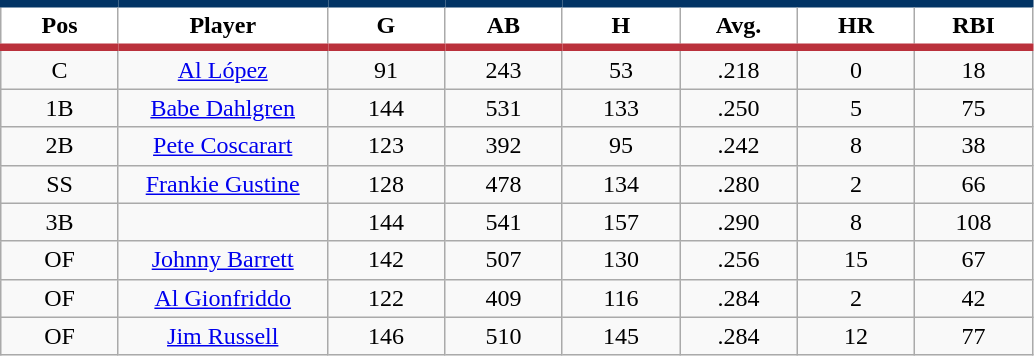<table class="wikitable sortable">
<tr>
<th style="background:#FFFFFF; border-top:#023465 5px solid; border-bottom:#ba313c 5px solid;" width="9%">Pos</th>
<th style="background:#FFFFFF; border-top:#023465 5px solid; border-bottom:#ba313c 5px solid;" width="16%">Player</th>
<th style="background:#FFFFFF; border-top:#023465 5px solid; border-bottom:#ba313c 5px solid;" width="9%">G</th>
<th style="background:#FFFFFF; border-top:#023465 5px solid; border-bottom:#ba313c 5px solid;" width="9%">AB</th>
<th style="background:#FFFFFF; border-top:#023465 5px solid; border-bottom:#ba313c 5px solid;" width="9%">H</th>
<th style="background:#FFFFFF; border-top:#023465 5px solid; border-bottom:#ba313c 5px solid;" width="9%">Avg.</th>
<th style="background:#FFFFFF; border-top:#023465 5px solid; border-bottom:#ba313c 5px solid;" width="9%">HR</th>
<th style="background:#FFFFFF; border-top:#023465 5px solid; border-bottom:#ba313c 5px solid;" width="9%">RBI</th>
</tr>
<tr align="center">
<td>C</td>
<td><a href='#'>Al López</a></td>
<td>91</td>
<td>243</td>
<td>53</td>
<td>.218</td>
<td>0</td>
<td>18</td>
</tr>
<tr align="center">
<td>1B</td>
<td><a href='#'>Babe Dahlgren</a></td>
<td>144</td>
<td>531</td>
<td>133</td>
<td>.250</td>
<td>5</td>
<td>75</td>
</tr>
<tr align="center">
<td>2B</td>
<td><a href='#'>Pete Coscarart</a></td>
<td>123</td>
<td>392</td>
<td>95</td>
<td>.242</td>
<td>8</td>
<td>38</td>
</tr>
<tr align="center">
<td>SS</td>
<td><a href='#'>Frankie Gustine</a></td>
<td>128</td>
<td>478</td>
<td>134</td>
<td>.280</td>
<td>2</td>
<td>66</td>
</tr>
<tr align="center">
<td>3B</td>
<td></td>
<td>144</td>
<td>541</td>
<td>157</td>
<td>.290</td>
<td>8</td>
<td>108</td>
</tr>
<tr align="center">
<td>OF</td>
<td><a href='#'>Johnny Barrett</a></td>
<td>142</td>
<td>507</td>
<td>130</td>
<td>.256</td>
<td>15</td>
<td>67</td>
</tr>
<tr align="center">
<td>OF</td>
<td><a href='#'>Al Gionfriddo</a></td>
<td>122</td>
<td>409</td>
<td>116</td>
<td>.284</td>
<td>2</td>
<td>42</td>
</tr>
<tr align="center">
<td>OF</td>
<td><a href='#'>Jim Russell</a></td>
<td>146</td>
<td>510</td>
<td>145</td>
<td>.284</td>
<td>12</td>
<td>77</td>
</tr>
</table>
